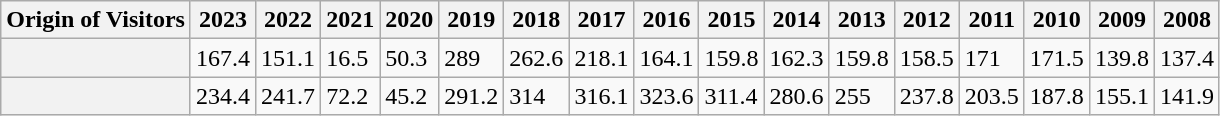<table class="wikitable">
<tr>
<th>Origin of Visitors</th>
<th>2023</th>
<th>2022</th>
<th>2021</th>
<th>2020</th>
<th>2019</th>
<th>2018</th>
<th>2017</th>
<th>2016</th>
<th>2015</th>
<th>2014</th>
<th>2013</th>
<th>2012</th>
<th>2011</th>
<th>2010</th>
<th>2009</th>
<th>2008</th>
</tr>
<tr>
<th></th>
<td>167.4</td>
<td>151.1</td>
<td>16.5</td>
<td>50.3</td>
<td>289</td>
<td>262.6</td>
<td>218.1</td>
<td>164.1</td>
<td>159.8</td>
<td>162.3</td>
<td>159.8</td>
<td>158.5</td>
<td>171</td>
<td>171.5</td>
<td>139.8</td>
<td>137.4</td>
</tr>
<tr>
<th></th>
<td>234.4</td>
<td>241.7</td>
<td>72.2</td>
<td>45.2</td>
<td>291.2</td>
<td>314</td>
<td>316.1</td>
<td>323.6</td>
<td>311.4</td>
<td>280.6</td>
<td>255</td>
<td>237.8</td>
<td>203.5</td>
<td>187.8</td>
<td>155.1</td>
<td>141.9</td>
</tr>
</table>
